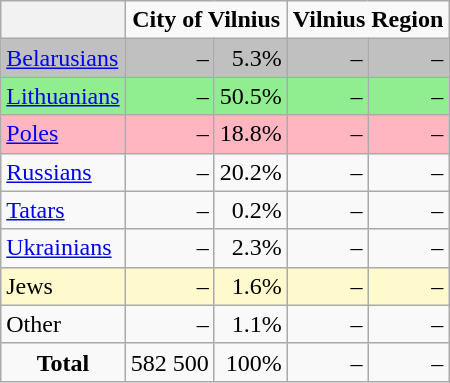<table class="wikitable sortable">
<tr style="text-align:center">
<th></th>
<td colspan="2"><strong>City of Vilnius</strong></td>
<td colspan="2"><strong>Vilnius Region</strong></td>
</tr>
<tr style="text-align:right; background:#C0C0C0">
<td style="text-align:left;"><a href='#'>Belarusians</a></td>
<td>–</td>
<td>5.3%</td>
<td>–</td>
<td>–</td>
</tr>
<tr style="text-align:right; background:#90EE90">
<td style="text-align:left;"><a href='#'>Lithuanians</a></td>
<td>–</td>
<td>50.5%</td>
<td>–</td>
<td>–</td>
</tr>
<tr style="text-align:right; background:#FFB6C1">
<td style="text-align:left; "><a href='#'>Poles</a></td>
<td>–</td>
<td>18.8%</td>
<td>–</td>
<td>–</td>
</tr>
<tr style="text-align:right">
<td style="text-align:left; "><a href='#'>Russians</a></td>
<td>–</td>
<td>20.2%</td>
<td>–</td>
<td>–</td>
</tr>
<tr style="text-align:right">
<td style="text-align:left; "><a href='#'>Tatars</a></td>
<td>–</td>
<td>0.2%</td>
<td>–</td>
<td>–</td>
</tr>
<tr style="text-align:right">
<td style="text-align:left; "><a href='#'>Ukrainians</a></td>
<td>–</td>
<td>2.3%</td>
<td>–</td>
<td>–</td>
</tr>
<tr style="text-align:right; background:#FFFACD">
<td style="text-align:left; ">Jews</td>
<td>–</td>
<td>1.6%</td>
<td>–</td>
<td>–</td>
</tr>
<tr style="text-align:right">
<td style="text-align:left; ">Other</td>
<td>–</td>
<td>1.1%</td>
<td>–</td>
<td>–</td>
</tr>
<tr style="text-align:right">
<td style="text-align:center;"><strong>Total</strong></td>
<td>582 500</td>
<td>100%</td>
<td>–</td>
<td>–</td>
</tr>
</table>
